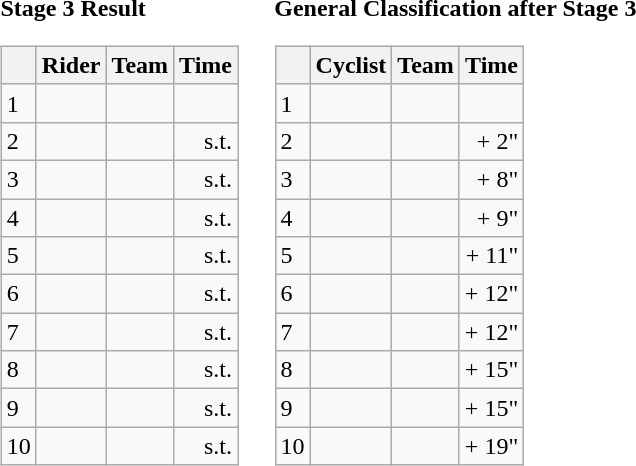<table>
<tr>
<td><strong>Stage 3 Result</strong><br><table class="wikitable">
<tr>
<th></th>
<th>Rider</th>
<th>Team</th>
<th>Time</th>
</tr>
<tr>
<td>1</td>
<td></td>
<td></td>
<td align="right"></td>
</tr>
<tr>
<td>2</td>
<td></td>
<td></td>
<td align="right">s.t.</td>
</tr>
<tr>
<td>3</td>
<td></td>
<td></td>
<td align="right">s.t.</td>
</tr>
<tr>
<td>4</td>
<td></td>
<td></td>
<td align="right">s.t.</td>
</tr>
<tr>
<td>5</td>
<td> </td>
<td></td>
<td align="right">s.t.</td>
</tr>
<tr>
<td>6</td>
<td></td>
<td></td>
<td align="right">s.t.</td>
</tr>
<tr>
<td>7</td>
<td></td>
<td></td>
<td align="right">s.t.</td>
</tr>
<tr>
<td>8</td>
<td></td>
<td></td>
<td align="right">s.t.</td>
</tr>
<tr>
<td>9</td>
<td></td>
<td></td>
<td align="right">s.t.</td>
</tr>
<tr>
<td>10</td>
<td></td>
<td></td>
<td align="right">s.t.</td>
</tr>
</table>
</td>
<td></td>
<td><strong>General Classification after Stage 3</strong><br><table class="wikitable">
<tr>
<th></th>
<th>Cyclist</th>
<th>Team</th>
<th>Time</th>
</tr>
<tr>
<td>1</td>
<td> </td>
<td></td>
<td align="right"></td>
</tr>
<tr>
<td>2</td>
<td> </td>
<td></td>
<td align="right">+ 2"</td>
</tr>
<tr>
<td>3</td>
<td></td>
<td></td>
<td align="right">+ 8"</td>
</tr>
<tr>
<td>4</td>
<td></td>
<td></td>
<td align="right">+ 9"</td>
</tr>
<tr>
<td>5</td>
<td></td>
<td></td>
<td align="right">+ 11"</td>
</tr>
<tr>
<td>6</td>
<td></td>
<td></td>
<td align="right">+ 12"</td>
</tr>
<tr>
<td>7</td>
<td></td>
<td></td>
<td align="right">+ 12"</td>
</tr>
<tr>
<td>8</td>
<td></td>
<td></td>
<td align="right">+ 15"</td>
</tr>
<tr>
<td>9</td>
<td></td>
<td></td>
<td align="right">+ 15"</td>
</tr>
<tr>
<td>10</td>
<td></td>
<td></td>
<td align="right">+ 19"</td>
</tr>
</table>
</td>
</tr>
</table>
